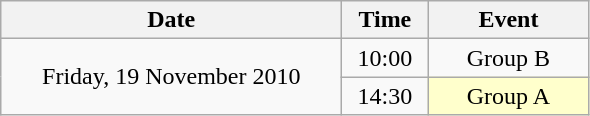<table class = "wikitable" style="text-align:center;">
<tr>
<th width=220>Date</th>
<th width=50>Time</th>
<th width=100>Event</th>
</tr>
<tr>
<td rowspan=2>Friday, 19 November 2010</td>
<td>10:00</td>
<td>Group B</td>
</tr>
<tr>
<td>14:30</td>
<td bgcolor=ffffcc>Group A</td>
</tr>
</table>
